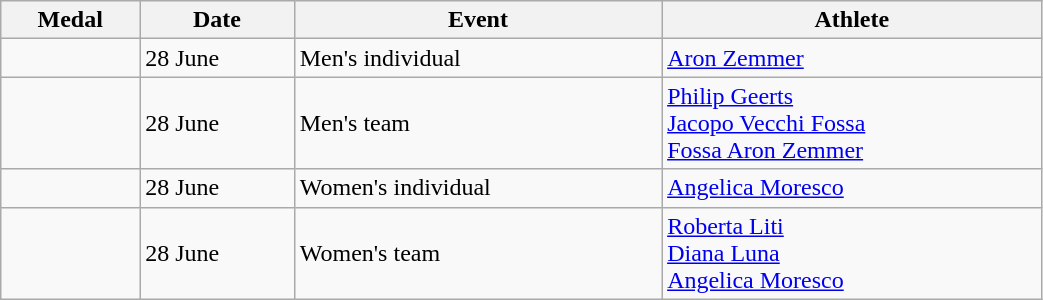<table class="wikitable sortable" width=55% style="font-size:100%; text-align:left;">
<tr>
<th>Medal</th>
<th>Date</th>
<th>Event</th>
<th>Athlete</th>
</tr>
<tr>
<td></td>
<td>28 June</td>
<td>Men's individual</td>
<td><a href='#'>Aron Zemmer</a></td>
</tr>
<tr>
<td></td>
<td>28 June</td>
<td>Men's team</td>
<td><a href='#'>Philip Geerts</a><br><a href='#'>Jacopo Vecchi Fossa</a><br><a href='#'>Fossa Aron Zemmer</a></td>
</tr>
<tr>
<td></td>
<td>28 June</td>
<td>Women's individual</td>
<td><a href='#'>Angelica Moresco</a></td>
</tr>
<tr>
<td></td>
<td>28 June</td>
<td>Women's team</td>
<td><a href='#'>Roberta Liti</a><br><a href='#'>Diana Luna</a><br><a href='#'>Angelica Moresco</a></td>
</tr>
</table>
